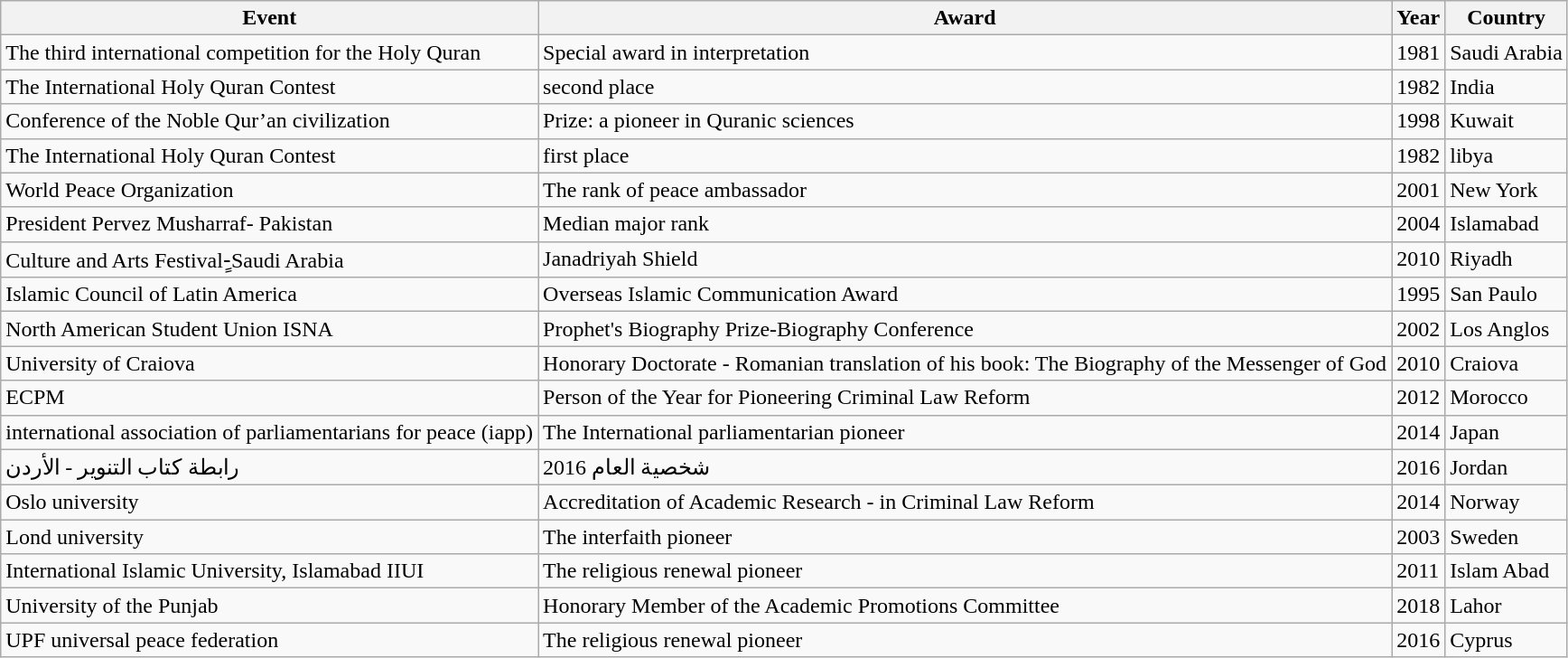<table class="wikitable">
<tr>
<th>Event</th>
<th>Award</th>
<th>Year</th>
<th>Country</th>
</tr>
<tr>
<td>The third international competition for the Holy Quran</td>
<td>Special award in interpretation</td>
<td>1981</td>
<td>Saudi Arabia</td>
</tr>
<tr>
<td>The International Holy Quran Contest</td>
<td>second place</td>
<td>1982</td>
<td>India</td>
</tr>
<tr>
<td>Conference of the Noble Qur’an civilization</td>
<td>Prize: a pioneer in Quranic sciences</td>
<td>1998</td>
<td>Kuwait</td>
</tr>
<tr>
<td>The International Holy Quran Contest</td>
<td>first place</td>
<td>1982</td>
<td>libya</td>
</tr>
<tr>
<td>World Peace Organization</td>
<td>The rank of peace ambassador</td>
<td>2001</td>
<td>New York</td>
</tr>
<tr>
<td>President Pervez Musharraf- Pakistan</td>
<td>Median major rank</td>
<td>2004</td>
<td>Islamabad</td>
</tr>
<tr>
<td>Culture and Arts Festival-ٍSaudi Arabia</td>
<td>Janadriyah Shield</td>
<td>2010</td>
<td>Riyadh</td>
</tr>
<tr>
<td>Islamic Council of Latin America</td>
<td>Overseas Islamic Communication Award</td>
<td>1995</td>
<td>San Paulo</td>
</tr>
<tr>
<td>North American Student Union ISNA</td>
<td>Prophet's Biography Prize-Biography Conference</td>
<td>2002</td>
<td>Los Anglos</td>
</tr>
<tr>
<td>University of Craiova</td>
<td>Honorary Doctorate - Romanian translation of his book: The Biography of the Messenger of God</td>
<td>2010</td>
<td>Craiova</td>
</tr>
<tr>
<td>ECPM</td>
<td>Person of the Year for Pioneering Criminal Law Reform</td>
<td>2012</td>
<td>Morocco</td>
</tr>
<tr>
<td>international association of parliamentarians for peace (iapp)</td>
<td>The International parliamentarian pioneer</td>
<td>2014</td>
<td>Japan</td>
</tr>
<tr>
<td>رابطة كتاب التنوير - الأردن</td>
<td>شخصية العام 2016</td>
<td>2016</td>
<td>Jordan</td>
</tr>
<tr>
<td>Oslo university</td>
<td>Accreditation of Academic Research -  in Criminal Law Reform</td>
<td>2014</td>
<td>Norway</td>
</tr>
<tr>
<td>Lond university</td>
<td>The interfaith pioneer</td>
<td>2003</td>
<td>Sweden</td>
</tr>
<tr>
<td>International Islamic University, Islamabad IIUI</td>
<td>The religious renewal pioneer</td>
<td>2011</td>
<td>Islam Abad</td>
</tr>
<tr>
<td>University of the Punjab</td>
<td>Honorary Member of the Academic Promotions Committee</td>
<td>2018</td>
<td>Lahor</td>
</tr>
<tr>
<td>UPF universal peace federation</td>
<td>The religious renewal pioneer</td>
<td>2016</td>
<td>Cyprus</td>
</tr>
</table>
